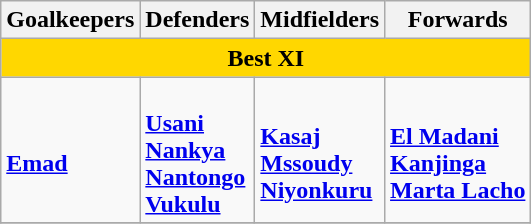<table class="wikitable">
<tr>
<th>Goalkeepers</th>
<th>Defenders</th>
<th>Midfielders</th>
<th>Forwards</th>
</tr>
<tr>
<th colspan="4" style="background-color:gold">Best XI</th>
</tr>
<tr>
<td valign=center><br> <strong><a href='#'>Emad</a></strong></td>
<td valign=center><br> <strong><a href='#'>Usani</a></strong><br> <strong><a href='#'>Nankya</a></strong><br> <strong><a href='#'>Nantongo</a></strong><br> <strong><a href='#'>Vukulu</a></strong></td>
<td valign=center><br> <strong><a href='#'>Kasaj</a></strong><br> <strong><a href='#'>Mssoudy</a></strong><br> <strong><a href='#'>Niyonkuru</a></strong></td>
<td valign=center><br> <strong><a href='#'>El Madani</a></strong><br> <strong><a href='#'>Kanjinga</a></strong><br> <strong><a href='#'>Marta Lacho</a></strong></td>
</tr>
<tr>
</tr>
</table>
